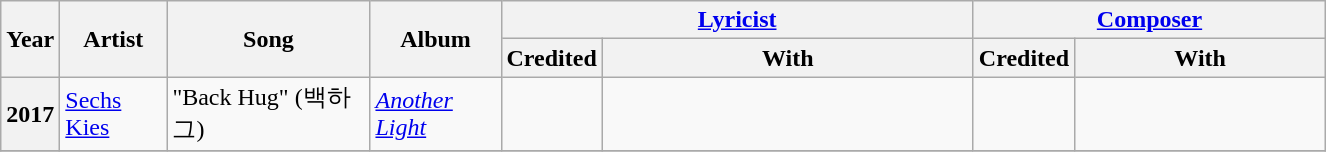<table class="wikitable sortable plainrowheaders">
<tr>
<th rowspan="2" style="width:2em;">Year</th>
<th rowspan="2" style="width:4em;">Artist</th>
<th rowspan="2" style="width:8em;">Song</th>
<th rowspan="2" style="width:5em;">Album</th>
<th colspan="2"><a href='#'>Lyricist</a></th>
<th colspan="2"><a href='#'>Composer</a></th>
</tr>
<tr>
<th>Credited</th>
<th style="width:15em;">With</th>
<th>Credited</th>
<th style="width:10em;">With</th>
</tr>
<tr>
<th scope="row">2017</th>
<td><a href='#'>Sechs Kies</a></td>
<td>"Back Hug" (백하그)</td>
<td><em><a href='#'>Another Light</a></em></td>
<td></td>
<td style="text-align:center"></td>
<td></td>
<td></td>
</tr>
<tr>
</tr>
</table>
